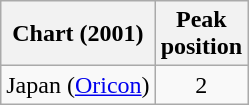<table class="wikitable sortable plainrowheaders">
<tr>
<th scope="col">Chart (2001)</th>
<th scope="col">Peak<br>position</th>
</tr>
<tr>
<td>Japan (<a href='#'>Oricon</a>)</td>
<td style="text-align:center;">2</td>
</tr>
</table>
